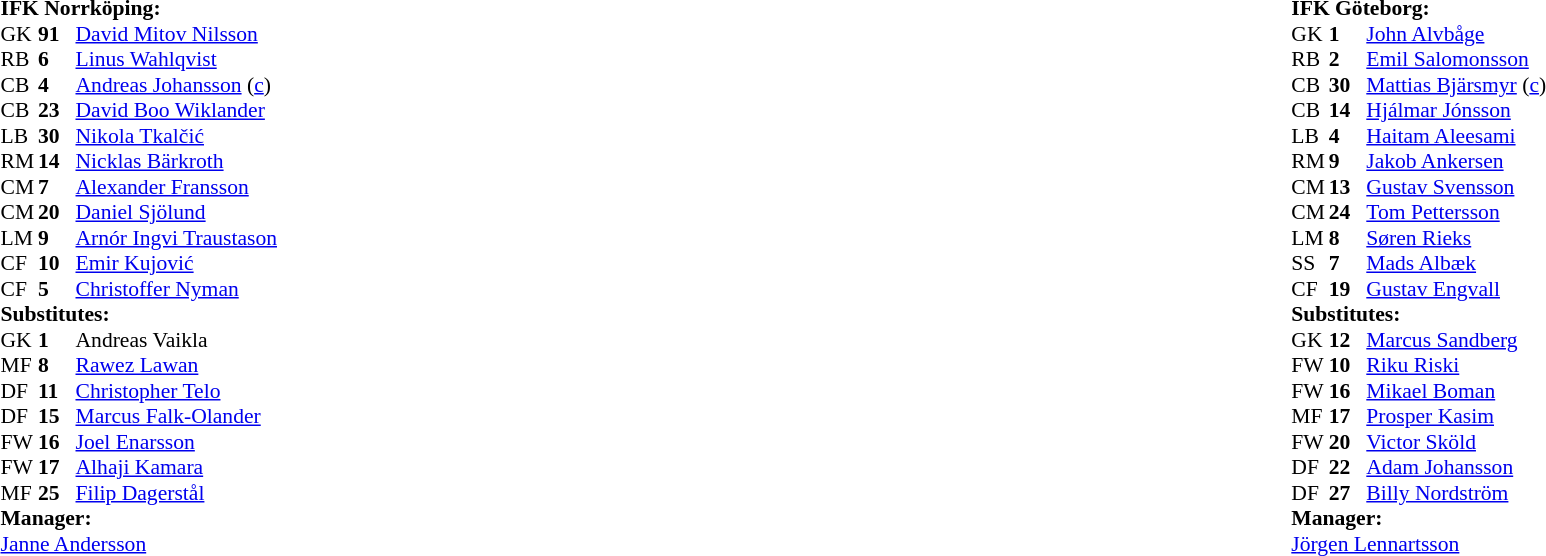<table width="100%">
<tr>
<td valign="top" width="50%"><br><table style="font-size: 90%" cellspacing="0" cellpadding="0">
<tr>
<td colspan="4"><strong>IFK Norrköping:</strong></td>
</tr>
<tr>
<th width="25"></th>
<th width="25"></th>
</tr>
<tr>
<td>GK</td>
<td><strong>91</strong></td>
<td> <a href='#'>David Mitov Nilsson</a></td>
</tr>
<tr>
<td>RB</td>
<td><strong>6</strong></td>
<td> <a href='#'>Linus Wahlqvist</a></td>
<td></td>
<td></td>
</tr>
<tr>
<td>CB</td>
<td><strong>4</strong></td>
<td> <a href='#'>Andreas Johansson</a> (<a href='#'>c</a>)</td>
</tr>
<tr>
<td>CB</td>
<td><strong>23</strong></td>
<td> <a href='#'>David Boo Wiklander</a></td>
<td></td>
<td></td>
</tr>
<tr>
<td>LB</td>
<td><strong>30</strong></td>
<td> <a href='#'>Nikola Tkalčić</a></td>
</tr>
<tr>
<td>RM</td>
<td><strong>14</strong></td>
<td> <a href='#'>Nicklas Bärkroth</a></td>
</tr>
<tr>
<td>CM</td>
<td><strong>7</strong></td>
<td> <a href='#'>Alexander Fransson</a></td>
</tr>
<tr>
<td>CM</td>
<td><strong>20</strong></td>
<td> <a href='#'>Daniel Sjölund</a></td>
</tr>
<tr>
<td>LM</td>
<td><strong>9</strong></td>
<td> <a href='#'>Arnór Ingvi Traustason</a></td>
<td></td>
<td></td>
</tr>
<tr>
<td>CF</td>
<td><strong>10</strong></td>
<td> <a href='#'>Emir Kujović</a></td>
</tr>
<tr>
<td>CF</td>
<td><strong>5</strong></td>
<td> <a href='#'>Christoffer Nyman</a></td>
</tr>
<tr>
<td colspan=4><strong>Substitutes:</strong></td>
</tr>
<tr>
<td>GK</td>
<td><strong>1</strong></td>
<td> Andreas Vaikla</td>
</tr>
<tr>
<td>MF</td>
<td><strong>8</strong></td>
<td> <a href='#'>Rawez Lawan</a></td>
</tr>
<tr>
<td>DF</td>
<td><strong>11</strong></td>
<td> <a href='#'>Christopher Telo</a></td>
<td></td>
<td></td>
</tr>
<tr>
<td>DF</td>
<td><strong>15</strong></td>
<td> <a href='#'>Marcus Falk-Olander</a></td>
<td></td>
<td></td>
</tr>
<tr>
<td>FW</td>
<td><strong>16</strong></td>
<td> <a href='#'>Joel Enarsson</a></td>
</tr>
<tr>
<td>FW</td>
<td><strong>17</strong></td>
<td> <a href='#'>Alhaji Kamara</a></td>
</tr>
<tr>
<td>MF</td>
<td><strong>25</strong></td>
<td> <a href='#'>Filip Dagerstål</a></td>
<td></td>
<td></td>
</tr>
<tr>
<td colspan=4><strong>Manager:</strong></td>
</tr>
<tr>
<td colspan="4"> <a href='#'>Janne Andersson</a></td>
</tr>
<tr>
</tr>
</table>
</td>
<td valign="top"></td>
<td valign="top" width="50%"><br><table style="font-size: 90%" cellspacing="0" cellpadding="0" align="center">
<tr>
<td colspan="4"><strong>IFK Göteborg:</strong></td>
</tr>
<tr>
<th width="25"></th>
<th width="25"></th>
</tr>
<tr>
<td>GK</td>
<td><strong>1</strong></td>
<td> <a href='#'>John Alvbåge</a></td>
</tr>
<tr>
<td>RB</td>
<td><strong>2</strong></td>
<td> <a href='#'>Emil Salomonsson</a></td>
</tr>
<tr>
<td>CB</td>
<td><strong>30</strong></td>
<td> <a href='#'>Mattias Bjärsmyr</a> (<a href='#'>c</a>)</td>
</tr>
<tr>
<td>CB</td>
<td><strong>14</strong></td>
<td> <a href='#'>Hjálmar Jónsson</a></td>
</tr>
<tr>
<td>LB</td>
<td><strong>4</strong></td>
<td> <a href='#'>Haitam Aleesami</a></td>
<td></td>
</tr>
<tr>
<td>RM</td>
<td><strong>9</strong></td>
<td> <a href='#'>Jakob Ankersen</a></td>
<td></td>
<td></td>
</tr>
<tr>
<td>CM</td>
<td><strong>13</strong></td>
<td> <a href='#'>Gustav Svensson</a></td>
</tr>
<tr>
<td>CM</td>
<td><strong>24</strong></td>
<td> <a href='#'>Tom Pettersson</a></td>
<td></td>
<td></td>
</tr>
<tr>
<td>LM</td>
<td><strong>8</strong></td>
<td> <a href='#'>Søren Rieks</a></td>
</tr>
<tr>
<td>SS</td>
<td><strong>7</strong></td>
<td> <a href='#'>Mads Albæk</a></td>
</tr>
<tr>
<td>CF</td>
<td><strong>19</strong></td>
<td> <a href='#'>Gustav Engvall</a></td>
<td></td>
<td></td>
</tr>
<tr>
<td colspan=4><strong>Substitutes:</strong></td>
</tr>
<tr>
<td>GK</td>
<td><strong>12</strong></td>
<td> <a href='#'>Marcus Sandberg</a></td>
</tr>
<tr>
<td>FW</td>
<td><strong>10</strong></td>
<td> <a href='#'>Riku Riski</a></td>
<td></td>
<td></td>
</tr>
<tr>
<td>FW</td>
<td><strong>16</strong></td>
<td> <a href='#'>Mikael Boman</a></td>
</tr>
<tr>
<td>MF</td>
<td><strong>17</strong></td>
<td> <a href='#'>Prosper Kasim</a></td>
<td></td>
<td></td>
</tr>
<tr>
<td>FW</td>
<td><strong>20</strong></td>
<td> <a href='#'>Victor Sköld</a></td>
<td></td>
<td></td>
</tr>
<tr>
<td>DF</td>
<td><strong>22</strong></td>
<td> <a href='#'>Adam Johansson</a></td>
</tr>
<tr>
<td>DF</td>
<td><strong>27</strong></td>
<td> <a href='#'>Billy Nordström</a></td>
</tr>
<tr>
<td colspan=4><strong>Manager:</strong></td>
</tr>
<tr>
<td colspan="4"> <a href='#'>Jörgen Lennartsson</a></td>
</tr>
</table>
</td>
</tr>
</table>
